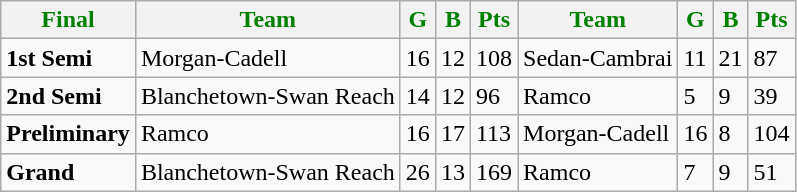<table class="wikitable">
<tr>
<th style="color:green">Final</th>
<th style="color:green">Team</th>
<th style="color:green">G</th>
<th style="color:green">B</th>
<th style="color:green">Pts</th>
<th style="color:green">Team</th>
<th style="color:green">G</th>
<th style="color:green">B</th>
<th style="color:green">Pts</th>
</tr>
<tr>
<td><strong>1st Semi</strong></td>
<td>Morgan-Cadell</td>
<td>16</td>
<td>12</td>
<td>108</td>
<td>Sedan-Cambrai</td>
<td>11</td>
<td>21</td>
<td>87</td>
</tr>
<tr>
<td><strong>2nd Semi</strong></td>
<td>Blanchetown-Swan Reach</td>
<td>14</td>
<td>12</td>
<td>96</td>
<td>Ramco</td>
<td>5</td>
<td>9</td>
<td>39</td>
</tr>
<tr>
<td><strong>Preliminary</strong></td>
<td>Ramco</td>
<td>16</td>
<td>17</td>
<td>113</td>
<td>Morgan-Cadell</td>
<td>16</td>
<td>8</td>
<td>104</td>
</tr>
<tr>
<td><strong>Grand</strong></td>
<td>Blanchetown-Swan Reach</td>
<td>26</td>
<td>13</td>
<td>169</td>
<td>Ramco</td>
<td>7</td>
<td>9</td>
<td>51</td>
</tr>
</table>
